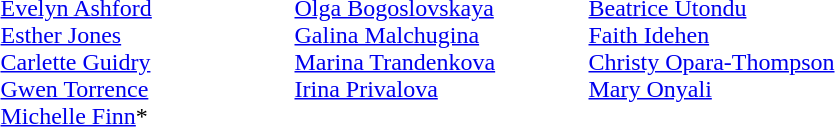<table>
<tr>
<td style="width:12em" valign=top><br><a href='#'>Evelyn Ashford</a><br><a href='#'>Esther Jones</a><br><a href='#'>Carlette Guidry</a><br><a href='#'>Gwen Torrence</a><br><a href='#'>Michelle Finn</a>*</td>
<td style="width:12em" valign=top><br><a href='#'>Olga Bogoslovskaya</a><br><a href='#'>Galina Malchugina</a><br><a href='#'>Marina Trandenkova</a><br><a href='#'>Irina Privalova</a></td>
<td style="width:12em" valign=top><br><a href='#'>Beatrice Utondu</a><br><a href='#'>Faith Idehen</a><br><a href='#'>Christy Opara-Thompson</a><br><a href='#'>Mary Onyali</a></td>
</tr>
</table>
